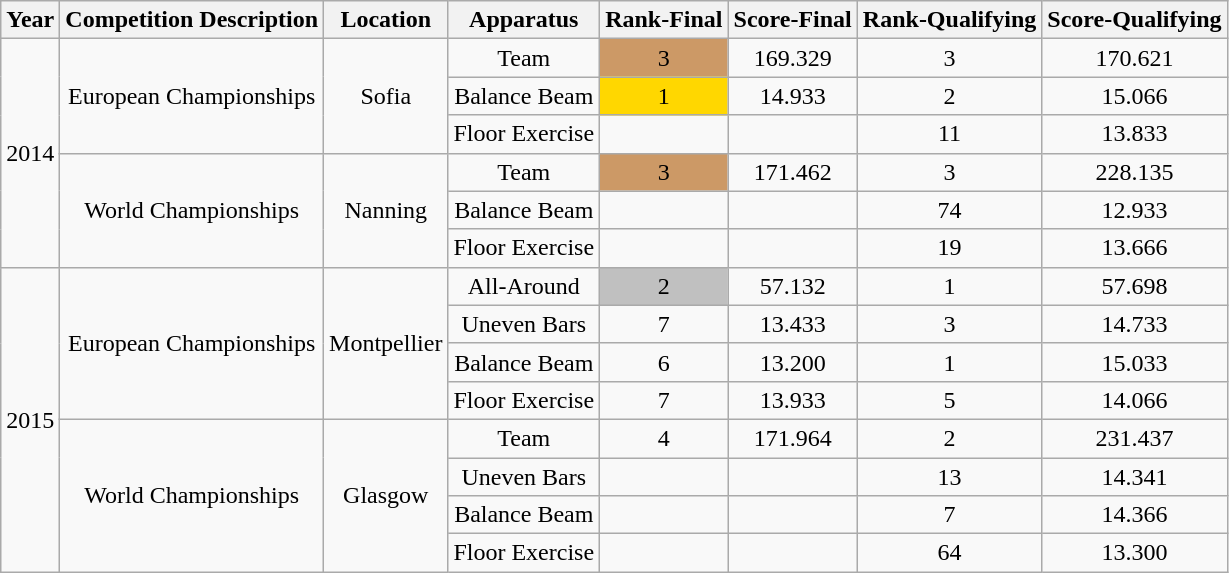<table class="wikitable" style="text-align:center">
<tr>
<th>Year</th>
<th>Competition Description</th>
<th>Location</th>
<th>Apparatus</th>
<th>Rank-Final</th>
<th>Score-Final</th>
<th>Rank-Qualifying</th>
<th>Score-Qualifying</th>
</tr>
<tr>
<td rowspan=6>2014</td>
<td rowspan=3>European Championships</td>
<td rowspan=3>Sofia</td>
<td>Team</td>
<td bgcolor=cc9966>3</td>
<td>169.329</td>
<td>3</td>
<td>170.621</td>
</tr>
<tr>
<td>Balance Beam</td>
<td bgcolor=gold>1</td>
<td>14.933</td>
<td>2</td>
<td>15.066</td>
</tr>
<tr>
<td>Floor Exercise</td>
<td></td>
<td></td>
<td>11</td>
<td>13.833</td>
</tr>
<tr>
<td rowspan=3>World Championships</td>
<td rowspan=3>Nanning</td>
<td>Team</td>
<td bgcolor=cc9966>3</td>
<td>171.462</td>
<td>3</td>
<td>228.135</td>
</tr>
<tr>
<td>Balance Beam</td>
<td></td>
<td></td>
<td>74</td>
<td>12.933</td>
</tr>
<tr>
<td>Floor Exercise</td>
<td></td>
<td></td>
<td>19</td>
<td>13.666</td>
</tr>
<tr>
<td rowspan=8>2015</td>
<td rowspan=4>European Championships</td>
<td rowspan=4>Montpellier</td>
<td>All-Around</td>
<td bgcolor=silver>2</td>
<td>57.132</td>
<td>1</td>
<td>57.698</td>
</tr>
<tr>
<td>Uneven Bars</td>
<td>7</td>
<td>13.433</td>
<td>3</td>
<td>14.733</td>
</tr>
<tr>
<td>Balance Beam</td>
<td>6</td>
<td>13.200</td>
<td>1</td>
<td>15.033</td>
</tr>
<tr>
<td>Floor Exercise</td>
<td>7</td>
<td>13.933</td>
<td>5</td>
<td>14.066</td>
</tr>
<tr>
<td rowspan=4>World Championships</td>
<td rowspan=4>Glasgow</td>
<td>Team</td>
<td>4</td>
<td>171.964</td>
<td>2</td>
<td>231.437</td>
</tr>
<tr>
<td>Uneven Bars</td>
<td></td>
<td></td>
<td>13</td>
<td>14.341</td>
</tr>
<tr>
<td>Balance Beam</td>
<td></td>
<td></td>
<td>7</td>
<td>14.366</td>
</tr>
<tr>
<td>Floor Exercise</td>
<td></td>
<td></td>
<td>64</td>
<td>13.300</td>
</tr>
</table>
